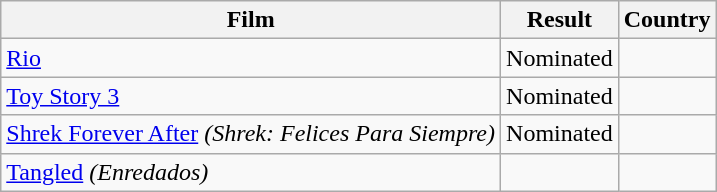<table class="wikitable">
<tr>
<th>Film</th>
<th>Result</th>
<th>Country</th>
</tr>
<tr>
<td><a href='#'>Rio</a></td>
<td>Nominated</td>
<td><br></td>
</tr>
<tr>
<td><a href='#'>Toy Story 3</a></td>
<td>Nominated</td>
<td></td>
</tr>
<tr>
<td><a href='#'>Shrek Forever After</a> <em>(Shrek: Felices Para Siempre)</em></td>
<td>Nominated</td>
<td></td>
</tr>
<tr>
<td><a href='#'>Tangled</a> <em>(Enredados)</em></td>
<td></td>
<td></td>
</tr>
</table>
